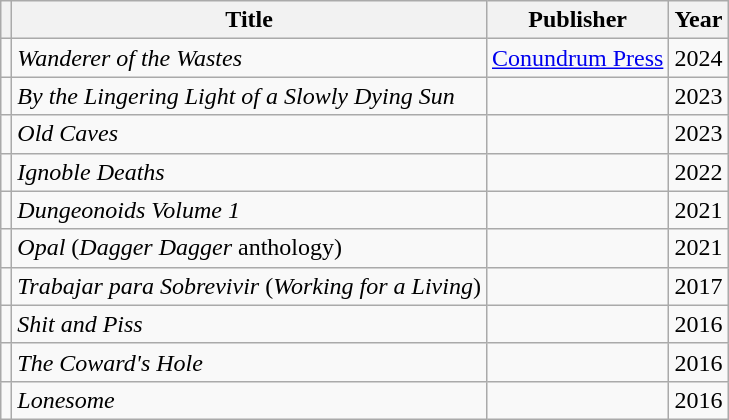<table class="wikitable sortable">
<tr>
<th></th>
<th>Title</th>
<th>Publisher</th>
<th>Year</th>
</tr>
<tr>
<td></td>
<td><em>Wanderer of the Wastes</em></td>
<td><a href='#'>Conundrum Press</a></td>
<td>2024</td>
</tr>
<tr>
<td></td>
<td><em>By the Lingering Light of a Slowly Dying Sun</em></td>
<td></td>
<td>2023</td>
</tr>
<tr>
<td></td>
<td><em>Old Caves</em></td>
<td></td>
<td>2023</td>
</tr>
<tr>
<td></td>
<td><em>Ignoble Deaths</em></td>
<td></td>
<td>2022</td>
</tr>
<tr>
<td></td>
<td><em>Dungeonoids Volume 1</em></td>
<td></td>
<td>2021</td>
</tr>
<tr>
<td></td>
<td><em>Opal</em> (<em>Dagger Dagger</em> anthology)</td>
<td></td>
<td>2021</td>
</tr>
<tr>
<td></td>
<td><em>Trabajar para Sobrevivir</em> (<em>Working for a Living</em>)</td>
<td></td>
<td>2017</td>
</tr>
<tr>
<td></td>
<td><em>Shit and Piss</em></td>
<td></td>
<td>2016</td>
</tr>
<tr>
<td></td>
<td><em>The Coward's Hole</em></td>
<td></td>
<td>2016</td>
</tr>
<tr>
<td></td>
<td><em>Lonesome</em></td>
<td></td>
<td>2016</td>
</tr>
</table>
